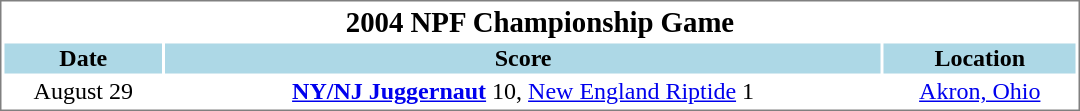<table cellpadding="1"  style="min-width:45em;text-align:center;font-size:100%; border:1px solid gray;">
<tr style="font-size:larger;">
<th colspan=8>2004 NPF Championship Game</th>
</tr>
<tr style="background:lightblue;">
<th>Date</th>
<th>Score</th>
<th>Location</th>
</tr>
<tr>
<td>August 29</td>
<td><strong><a href='#'>NY/NJ Juggernaut</a></strong> 10, <a href='#'>New England Riptide</a> 1</td>
<td><a href='#'>Akron, Ohio</a></td>
</tr>
</table>
